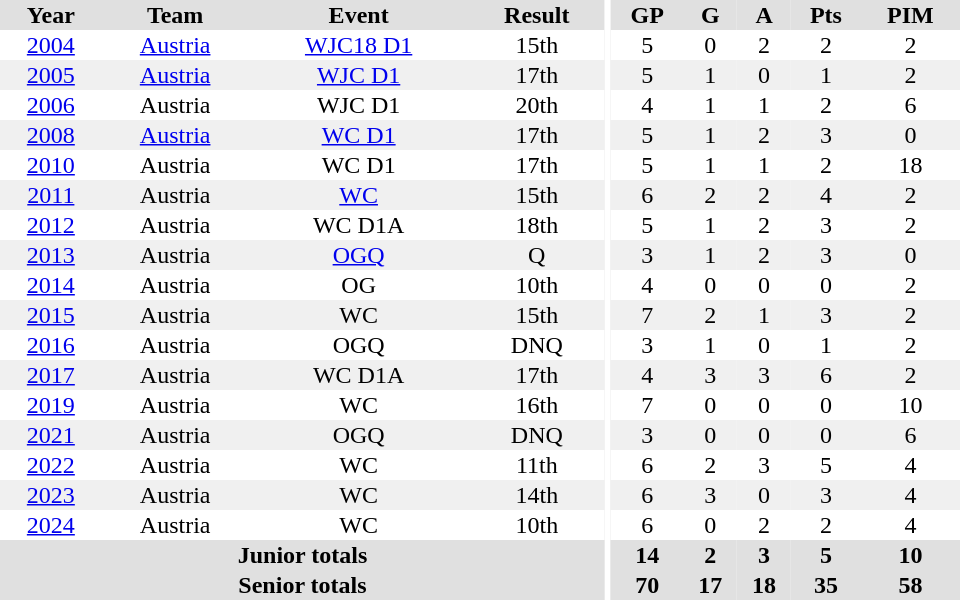<table border="0" cellpadding="1" cellspacing="0" ID="Table3" style="text-align:center; width:40em">
<tr ALIGN="center" bgcolor="#e0e0e0">
<th>Year</th>
<th>Team</th>
<th>Event</th>
<th>Result</th>
<th rowspan="99" bgcolor="#ffffff"></th>
<th>GP</th>
<th>G</th>
<th>A</th>
<th>Pts</th>
<th>PIM</th>
</tr>
<tr>
<td><a href='#'>2004</a></td>
<td><a href='#'>Austria</a></td>
<td><a href='#'>WJC18 D1</a></td>
<td>15th</td>
<td>5</td>
<td>0</td>
<td>2</td>
<td>2</td>
<td>2</td>
</tr>
<tr bgcolor="#f0f0f0">
<td><a href='#'>2005</a></td>
<td><a href='#'>Austria</a></td>
<td><a href='#'>WJC D1</a></td>
<td>17th</td>
<td>5</td>
<td>1</td>
<td>0</td>
<td>1</td>
<td>2</td>
</tr>
<tr>
<td><a href='#'>2006</a></td>
<td>Austria</td>
<td>WJC D1</td>
<td>20th</td>
<td>4</td>
<td>1</td>
<td>1</td>
<td>2</td>
<td>6</td>
</tr>
<tr bgcolor="#f0f0f0">
<td><a href='#'>2008</a></td>
<td><a href='#'>Austria</a></td>
<td><a href='#'>WC D1</a></td>
<td>17th</td>
<td>5</td>
<td>1</td>
<td>2</td>
<td>3</td>
<td>0</td>
</tr>
<tr>
<td><a href='#'>2010</a></td>
<td>Austria</td>
<td>WC D1</td>
<td>17th</td>
<td>5</td>
<td>1</td>
<td>1</td>
<td>2</td>
<td>18</td>
</tr>
<tr bgcolor="#f0f0f0">
<td><a href='#'>2011</a></td>
<td>Austria</td>
<td><a href='#'>WC</a></td>
<td>15th</td>
<td>6</td>
<td>2</td>
<td>2</td>
<td>4</td>
<td>2</td>
</tr>
<tr>
<td><a href='#'>2012</a></td>
<td>Austria</td>
<td>WC D1A</td>
<td>18th</td>
<td>5</td>
<td>1</td>
<td>2</td>
<td>3</td>
<td>2</td>
</tr>
<tr bgcolor="#f0f0f0">
<td><a href='#'>2013</a></td>
<td>Austria</td>
<td><a href='#'>OGQ</a></td>
<td>Q</td>
<td>3</td>
<td>1</td>
<td>2</td>
<td>3</td>
<td>0</td>
</tr>
<tr>
<td><a href='#'>2014</a></td>
<td>Austria</td>
<td>OG</td>
<td>10th</td>
<td>4</td>
<td>0</td>
<td>0</td>
<td>0</td>
<td>2</td>
</tr>
<tr bgcolor="#f0f0f0">
<td><a href='#'>2015</a></td>
<td>Austria</td>
<td>WC</td>
<td>15th</td>
<td>7</td>
<td>2</td>
<td>1</td>
<td>3</td>
<td>2</td>
</tr>
<tr>
<td><a href='#'>2016</a></td>
<td>Austria</td>
<td>OGQ</td>
<td>DNQ</td>
<td>3</td>
<td>1</td>
<td>0</td>
<td>1</td>
<td>2</td>
</tr>
<tr bgcolor="#f0f0f0">
<td><a href='#'>2017</a></td>
<td>Austria</td>
<td>WC D1A</td>
<td>17th</td>
<td>4</td>
<td>3</td>
<td>3</td>
<td>6</td>
<td>2</td>
</tr>
<tr>
<td><a href='#'>2019</a></td>
<td>Austria</td>
<td>WC</td>
<td>16th</td>
<td>7</td>
<td>0</td>
<td>0</td>
<td>0</td>
<td>10</td>
</tr>
<tr bgcolor="#f0f0f0">
<td><a href='#'>2021</a></td>
<td>Austria</td>
<td>OGQ</td>
<td>DNQ</td>
<td>3</td>
<td>0</td>
<td>0</td>
<td>0</td>
<td>6</td>
</tr>
<tr>
<td><a href='#'>2022</a></td>
<td>Austria</td>
<td>WC</td>
<td>11th</td>
<td>6</td>
<td>2</td>
<td>3</td>
<td>5</td>
<td>4</td>
</tr>
<tr bgcolor="#f0f0f0">
<td><a href='#'>2023</a></td>
<td>Austria</td>
<td>WC</td>
<td>14th</td>
<td>6</td>
<td>3</td>
<td>0</td>
<td>3</td>
<td>4</td>
</tr>
<tr>
<td><a href='#'>2024</a></td>
<td>Austria</td>
<td>WC</td>
<td>10th</td>
<td>6</td>
<td>0</td>
<td>2</td>
<td>2</td>
<td>4</td>
</tr>
<tr bgcolor="#e0e0e0">
<th colspan="4">Junior totals</th>
<th>14</th>
<th>2</th>
<th>3</th>
<th>5</th>
<th>10</th>
</tr>
<tr bgcolor="#e0e0e0">
<th colspan="4">Senior totals</th>
<th>70</th>
<th>17</th>
<th>18</th>
<th>35</th>
<th>58</th>
</tr>
</table>
